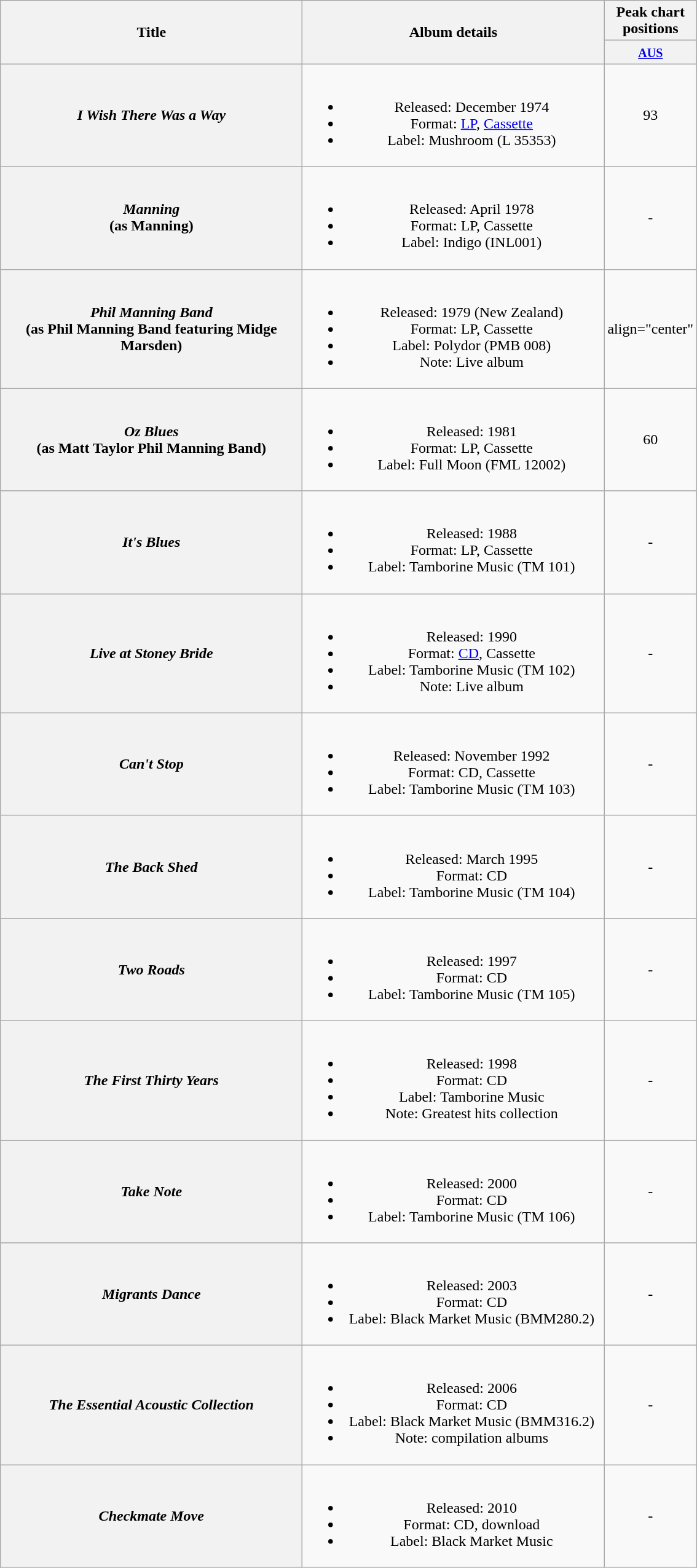<table class="wikitable plainrowheaders" style="text-align:center;" border="1">
<tr>
<th scope="col" rowspan="2" style="width:20em;">Title</th>
<th scope="col" rowspan="2" style="width:20em;">Album details</th>
<th scope="col" colspan="1">Peak chart<br>positions</th>
</tr>
<tr>
<th scope="col" style="text-align:center;"><small><a href='#'>AUS</a></small><br></th>
</tr>
<tr>
<th scope="row"><em>I Wish There Was a Way</em></th>
<td><br><ul><li>Released: December 1974</li><li>Format: <a href='#'>LP</a>, <a href='#'>Cassette</a></li><li>Label: Mushroom (L 35353)</li></ul></td>
<td align="center">93</td>
</tr>
<tr>
<th scope="row"><em>Manning</em> <br> (as Manning)</th>
<td><br><ul><li>Released: April 1978</li><li>Format: LP, Cassette</li><li>Label: Indigo (INL001)</li></ul></td>
<td align="center">-</td>
</tr>
<tr>
<th scope="row"><em>Phil Manning Band</em> <br> (as Phil Manning Band featuring Midge Marsden)</th>
<td><br><ul><li>Released: 1979 (New Zealand)</li><li>Format: LP, Cassette</li><li>Label: Polydor (PMB 008)</li><li>Note: Live album</li></ul></td>
<td>align="center" </td>
</tr>
<tr>
<th scope="row"><em>Oz Blues</em> <br> (as Matt Taylor Phil Manning Band)</th>
<td><br><ul><li>Released: 1981</li><li>Format: LP, Cassette</li><li>Label: Full Moon (FML 12002)</li></ul></td>
<td align="center">60</td>
</tr>
<tr>
<th scope="row"><em>It's Blues</em></th>
<td><br><ul><li>Released: 1988</li><li>Format: LP, Cassette</li><li>Label: Tamborine Music (TM 101)</li></ul></td>
<td align="center">-</td>
</tr>
<tr>
<th scope="row"><em>Live at Stoney Bride</em></th>
<td><br><ul><li>Released: 1990</li><li>Format: <a href='#'>CD</a>, Cassette</li><li>Label: Tamborine Music (TM 102)</li><li>Note: Live album</li></ul></td>
<td align="center">-</td>
</tr>
<tr>
<th scope="row"><em>Can't Stop</em></th>
<td><br><ul><li>Released: November 1992</li><li>Format: CD, Cassette</li><li>Label: Tamborine Music (TM 103)</li></ul></td>
<td align="center">-</td>
</tr>
<tr>
<th scope="row"><em>The Back Shed</em></th>
<td><br><ul><li>Released: March 1995</li><li>Format: CD</li><li>Label: Tamborine Music (TM 104)</li></ul></td>
<td align="center">-</td>
</tr>
<tr>
<th scope="row"><em>Two Roads</em></th>
<td><br><ul><li>Released: 1997</li><li>Format: CD</li><li>Label: Tamborine Music (TM 105)</li></ul></td>
<td align="center">-</td>
</tr>
<tr>
<th scope="row"><em>The First Thirty Years</em></th>
<td><br><ul><li>Released: 1998</li><li>Format: CD</li><li>Label: Tamborine Music</li><li>Note: Greatest hits collection</li></ul></td>
<td align="center">-</td>
</tr>
<tr>
<th scope="row"><em>Take Note</em></th>
<td><br><ul><li>Released: 2000</li><li>Format: CD</li><li>Label: Tamborine Music (TM 106)</li></ul></td>
<td align="center">-</td>
</tr>
<tr>
<th scope="row"><em>Migrants Dance</em></th>
<td><br><ul><li>Released: 2003</li><li>Format: CD</li><li>Label: Black Market Music (BMM280.2)</li></ul></td>
<td align="center">-</td>
</tr>
<tr>
<th scope="row"><em>The Essential Acoustic Collection</em></th>
<td><br><ul><li>Released: 2006</li><li>Format: CD</li><li>Label: Black Market Music (BMM316.2)</li><li>Note: compilation albums</li></ul></td>
<td align="center">-</td>
</tr>
<tr>
<th scope="row"><em>Checkmate Move</em></th>
<td><br><ul><li>Released: 2010</li><li>Format: CD, download</li><li>Label: Black Market Music</li></ul></td>
<td align="center">-</td>
</tr>
</table>
